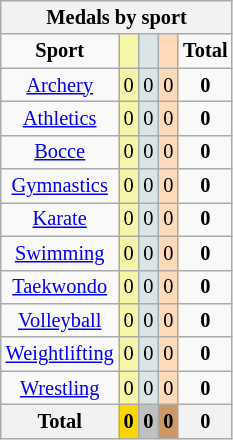<table class="wikitable" style="font-size:85%">
<tr style="background:#efefef;">
<th colspan=7><strong>Medals by sport</strong></th>
</tr>
<tr align=center>
<td><strong>Sport</strong></td>
<td bgcolor=#f7f6a8></td>
<td bgcolor=#dce5e5></td>
<td bgcolor=#ffdab9></td>
<td><strong>Total</strong></td>
</tr>
<tr align=center>
<td><a href='#'>Archery</a></td>
<td style="background:#F7F6A8;">0</td>
<td style="background:#DCE5E5;">0</td>
<td style="background:#FFDAB9;">0</td>
<td><strong>0</strong></td>
</tr>
<tr align=center>
<td><a href='#'>Athletics</a></td>
<td style="background:#F7F6A8;">0</td>
<td style="background:#DCE5E5;">0</td>
<td style="background:#FFDAB9;">0</td>
<td><strong>0</strong></td>
</tr>
<tr align=center>
<td><a href='#'>Bocce</a></td>
<td style="background:#F7F6A8;">0</td>
<td style="background:#DCE5E5;">0</td>
<td style="background:#FFDAB9;">0</td>
<td><strong>0</strong></td>
</tr>
<tr align=center>
<td><a href='#'>Gymnastics</a></td>
<td style="background:#F7F6A8;">0</td>
<td style="background:#DCE5E5;">0</td>
<td style="background:#FFDAB9;">0</td>
<td><strong>0</strong></td>
</tr>
<tr align=center>
<td><a href='#'>Karate</a></td>
<td style="background:#F7F6A8;">0</td>
<td style="background:#DCE5E5;">0</td>
<td style="background:#FFDAB9;">0</td>
<td><strong>0</strong></td>
</tr>
<tr align=center>
<td><a href='#'>Swimming</a></td>
<td style="background:#F7F6A8;">0</td>
<td style="background:#DCE5E5;">0</td>
<td style="background:#FFDAB9;">0</td>
<td><strong>0</strong></td>
</tr>
<tr align=center>
<td><a href='#'>Taekwondo</a></td>
<td style="background:#F7F6A8;">0</td>
<td style="background:#DCE5E5;">0</td>
<td style="background:#FFDAB9;">0</td>
<td><strong>0</strong></td>
</tr>
<tr align=center>
<td><a href='#'>Volleyball</a></td>
<td style="background:#F7F6A8;">0</td>
<td style="background:#DCE5E5;">0</td>
<td style="background:#FFDAB9;">0</td>
<td><strong>0</strong></td>
</tr>
<tr align=center>
<td><a href='#'>Weightlifting</a></td>
<td style="background:#F7F6A8;">0</td>
<td style="background:#DCE5E5;">0</td>
<td style="background:#FFDAB9;">0</td>
<td><strong>0</strong></td>
</tr>
<tr align=center>
<td><a href='#'>Wrestling</a></td>
<td style="background:#F7F6A8;">0</td>
<td style="background:#DCE5E5;">0</td>
<td style="background:#FFDAB9;">0</td>
<td><strong>0</strong></td>
</tr>
<tr align=center>
<th><strong>Total</strong></th>
<th style="background:gold;"><strong>0</strong></th>
<th style="background:silver;"><strong>0</strong></th>
<th style="background:#c96;"><strong>0</strong></th>
<th><strong>0</strong></th>
</tr>
</table>
